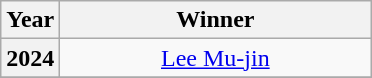<table class="wikitable plainrowheaders" style="text-align:center">
<tr>
<th scope="col">Year</th>
<th scope="col" width="200">Winner</th>
</tr>
<tr>
<th scope="row">2024</th>
<td><a href='#'>Lee Mu-jin</a></td>
</tr>
<tr>
</tr>
</table>
